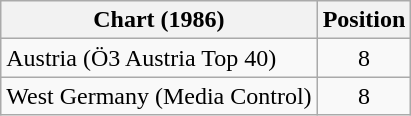<table class="wikitable">
<tr>
<th>Chart (1986)</th>
<th>Position</th>
</tr>
<tr>
<td>Austria (Ö3 Austria Top 40)</td>
<td align="center">8</td>
</tr>
<tr>
<td>West Germany (Media Control)</td>
<td align="center">8</td>
</tr>
</table>
